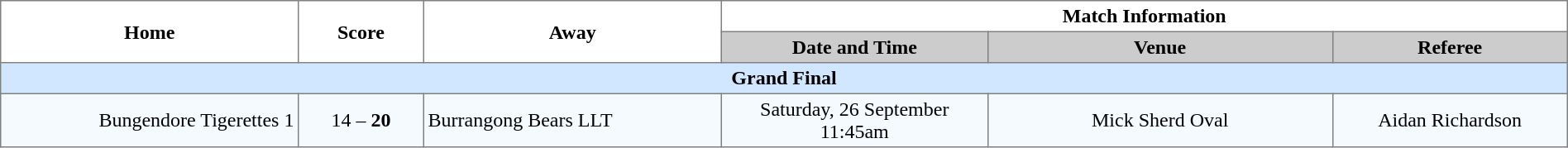<table width="100%" cellspacing="0" cellpadding="3" border="1" style="border-collapse:collapse;  text-align:center;">
<tr>
<th rowspan="2" width="19%">Home</th>
<th rowspan="2" width="8%">Score</th>
<th rowspan="2" width="19%">Away</th>
<th colspan="3">Match Information</th>
</tr>
<tr bgcolor="#CCCCCC">
<th width="17%">Date and Time</th>
<th width="22%">Venue</th>
<th width="50%">Referee</th>
</tr>
<tr style="background:#d0e7ff;">
<td colspan="6"><strong>Grand Final</strong></td>
</tr>
<tr style="text-align:center; background:#f5faff;">
<td align="right">Bungendore Tigerettes 1 </td>
<td>14 – <strong>20</strong></td>
<td align="left"> Burrangong Bears LLT</td>
<td>Saturday, 26 September 11:45am</td>
<td>Mick Sherd Oval</td>
<td>Aidan Richardson</td>
</tr>
</table>
